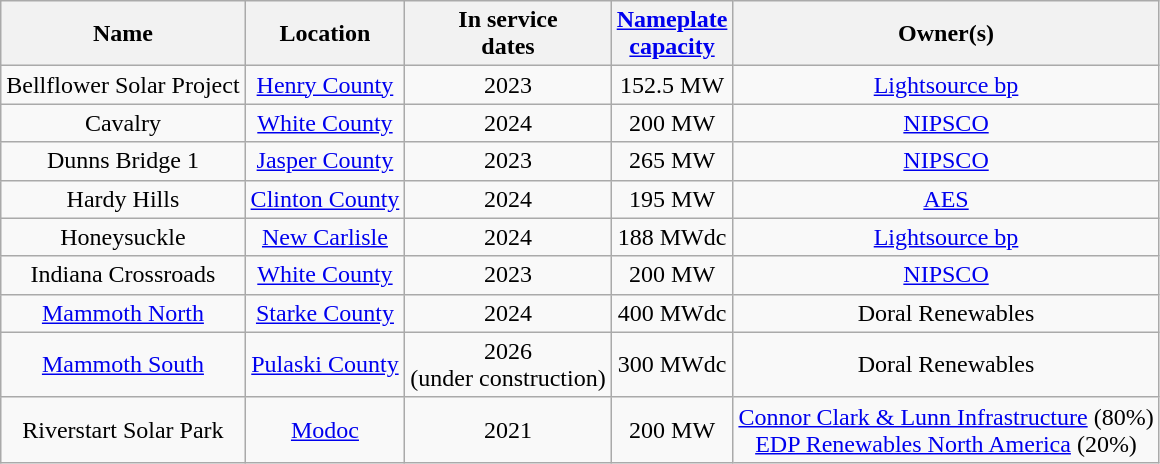<table class="wikitable" style="text-align:center">
<tr>
<th>Name</th>
<th>Location</th>
<th>In service <br> dates</th>
<th><a href='#'>Nameplate <br> capacity</a></th>
<th>Owner(s)</th>
</tr>
<tr>
<td>Bellflower Solar Project</td>
<td><a href='#'>Henry County</a></td>
<td>2023</td>
<td>152.5 MW</td>
<td><a href='#'>Lightsource bp</a></td>
</tr>
<tr>
<td>Cavalry</td>
<td><a href='#'>White County</a></td>
<td>2024</td>
<td>200 MW</td>
<td><a href='#'>NIPSCO</a></td>
</tr>
<tr>
<td>Dunns Bridge 1</td>
<td><a href='#'>Jasper County</a></td>
<td>2023</td>
<td>265 MW</td>
<td><a href='#'>NIPSCO</a></td>
</tr>
<tr>
<td>Hardy Hills</td>
<td><a href='#'>Clinton County</a></td>
<td>2024</td>
<td>195 MW</td>
<td><a href='#'>AES</a></td>
</tr>
<tr>
<td>Honeysuckle</td>
<td><a href='#'>New Carlisle</a></td>
<td>2024</td>
<td>188 MWdc</td>
<td><a href='#'>Lightsource bp</a></td>
</tr>
<tr>
<td>Indiana Crossroads</td>
<td><a href='#'>White County</a></td>
<td>2023</td>
<td>200 MW</td>
<td><a href='#'>NIPSCO</a></td>
</tr>
<tr>
<td><a href='#'>Mammoth North</a></td>
<td><a href='#'>Starke County</a></td>
<td>2024</td>
<td>400 MWdc</td>
<td>Doral Renewables</td>
</tr>
<tr>
<td><a href='#'>Mammoth South</a></td>
<td><a href='#'>Pulaski County</a></td>
<td>2026 <br>(under construction)</td>
<td>300 MWdc</td>
<td>Doral Renewables</td>
</tr>
<tr>
<td>Riverstart Solar Park</td>
<td><a href='#'>Modoc</a></td>
<td>2021</td>
<td>200 MW</td>
<td><a href='#'>Connor Clark & Lunn Infrastructure</a> (80%)<br> <a href='#'>EDP Renewables North America</a> (20%)</td>
</tr>
</table>
